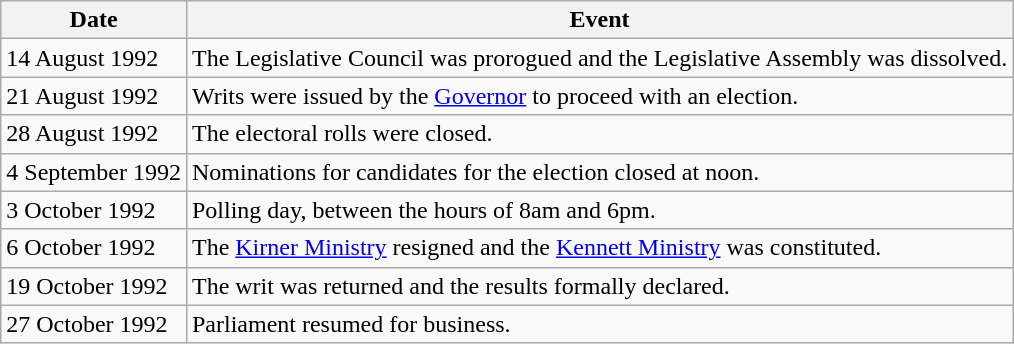<table class="wikitable">
<tr>
<th>Date</th>
<th>Event</th>
</tr>
<tr>
<td>14 August 1992</td>
<td>The Legislative Council was prorogued and the Legislative Assembly was dissolved.</td>
</tr>
<tr>
<td>21 August 1992</td>
<td>Writs were issued by the <a href='#'>Governor</a> to proceed with an election.</td>
</tr>
<tr>
<td>28 August 1992</td>
<td>The electoral rolls were closed.</td>
</tr>
<tr>
<td>4 September 1992</td>
<td>Nominations for candidates for the election closed at noon.</td>
</tr>
<tr>
<td>3 October 1992</td>
<td>Polling day, between the hours of 8am and 6pm.</td>
</tr>
<tr>
<td>6 October 1992</td>
<td>The <a href='#'>Kirner Ministry</a> resigned and the <a href='#'>Kennett Ministry</a> was constituted.</td>
</tr>
<tr>
<td>19 October 1992</td>
<td>The writ was returned and the results formally declared.</td>
</tr>
<tr>
<td>27 October 1992</td>
<td>Parliament resumed for business.</td>
</tr>
</table>
